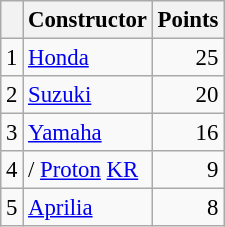<table class="wikitable" style="font-size: 95%;">
<tr>
<th></th>
<th>Constructor</th>
<th>Points</th>
</tr>
<tr>
<td align=center>1</td>
<td> <a href='#'>Honda</a></td>
<td align=right>25</td>
</tr>
<tr>
<td align=center>2</td>
<td> <a href='#'>Suzuki</a></td>
<td align=right>20</td>
</tr>
<tr>
<td align=center>3</td>
<td> <a href='#'>Yamaha</a></td>
<td align=right>16</td>
</tr>
<tr>
<td align=center>4</td>
<td>/ <a href='#'>Proton</a> <a href='#'>KR</a></td>
<td align=right>9</td>
</tr>
<tr>
<td align=center>5</td>
<td> <a href='#'>Aprilia</a></td>
<td align=right>8</td>
</tr>
</table>
